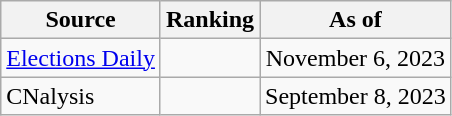<table class="wikitable" style="text-align:center">
<tr>
<th>Source</th>
<th>Ranking</th>
<th>As of</th>
</tr>
<tr>
<td align=left><a href='#'>Elections Daily</a></td>
<td></td>
<td>November 6, 2023</td>
</tr>
<tr>
<td align=left>CNalysis</td>
<td></td>
<td>September 8, 2023</td>
</tr>
</table>
